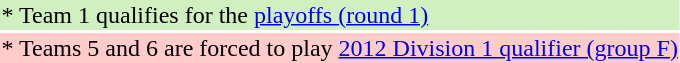<table>
<tr style="background: #D0F0C0;">
<td>* Team 1 qualifies for the <a href='#'>playoffs (round 1)</a></td>
</tr>
<tr style="background: #FFCCCC;">
<td>* Teams 5 and 6 are forced to play <a href='#'>2012 Division 1 qualifier (group F)</a></td>
</tr>
</table>
